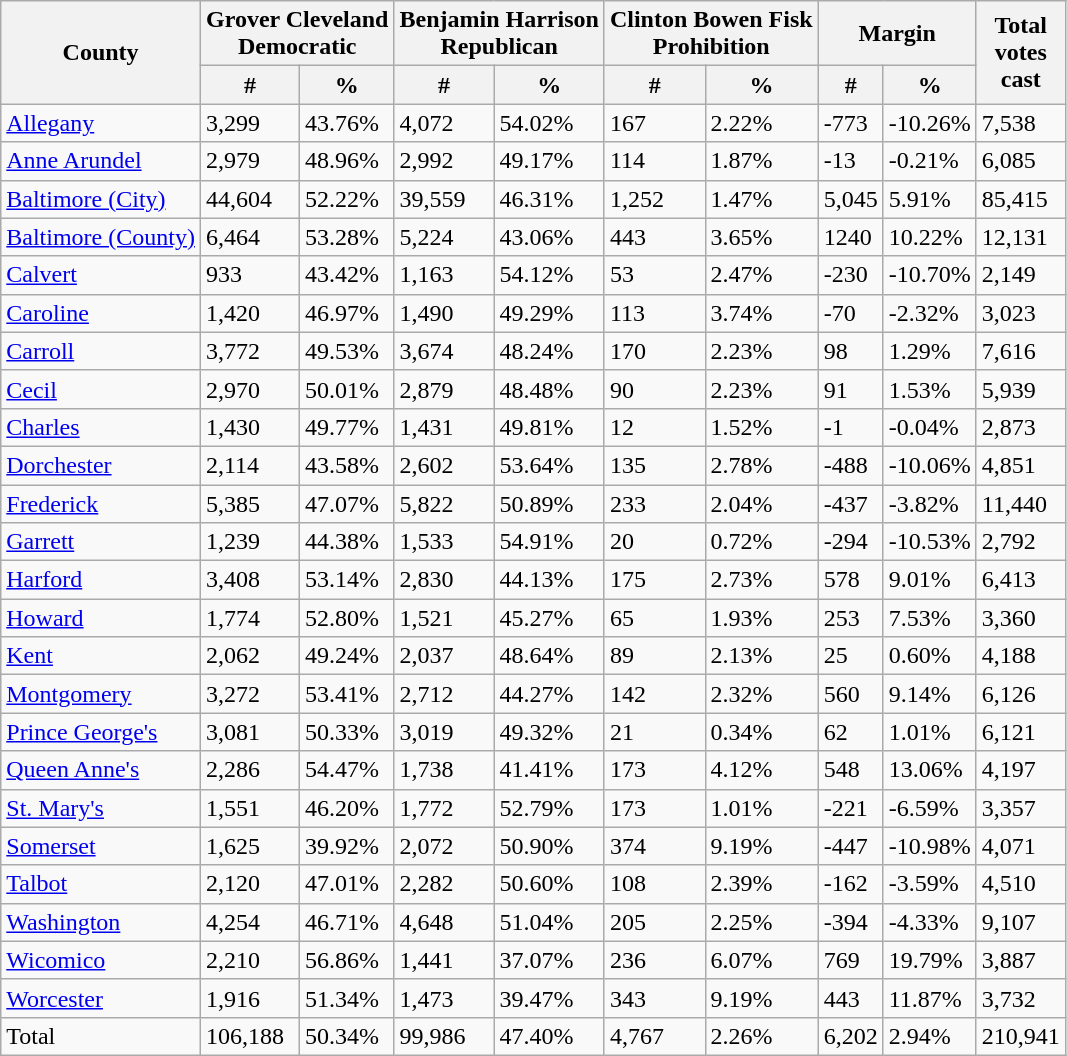<table class="wikitable sortable">
<tr>
<th rowspan="2">County</th>
<th colspan="2" >Grover Cleveland<br>Democratic</th>
<th colspan="2" >Benjamin Harrison<br>Republican</th>
<th colspan="2" >Clinton Bowen Fisk<br>Prohibition</th>
<th colspan="2">Margin</th>
<th rowspan="2">Total<br>votes<br>cast</th>
</tr>
<tr>
<th>#</th>
<th>%</th>
<th>#</th>
<th>%</th>
<th>#</th>
<th>%</th>
<th>#</th>
<th>%</th>
</tr>
<tr>
<td><a href='#'>Allegany</a></td>
<td>3,299</td>
<td>43.76%</td>
<td>4,072</td>
<td>54.02%</td>
<td>167</td>
<td>2.22%</td>
<td>-773</td>
<td>-10.26%</td>
<td>7,538</td>
</tr>
<tr>
<td><a href='#'>Anne Arundel</a></td>
<td>2,979</td>
<td>48.96%</td>
<td>2,992</td>
<td>49.17%</td>
<td>114</td>
<td>1.87%</td>
<td>-13</td>
<td>-0.21%</td>
<td>6,085</td>
</tr>
<tr>
<td><a href='#'>Baltimore (City)</a></td>
<td>44,604</td>
<td>52.22%</td>
<td>39,559</td>
<td>46.31%</td>
<td>1,252</td>
<td>1.47%</td>
<td>5,045</td>
<td>5.91%</td>
<td>85,415</td>
</tr>
<tr>
<td><a href='#'>Baltimore (County)</a></td>
<td>6,464</td>
<td>53.28%</td>
<td>5,224</td>
<td>43.06%</td>
<td>443</td>
<td>3.65%</td>
<td>1240</td>
<td>10.22%</td>
<td>12,131</td>
</tr>
<tr>
<td><a href='#'>Calvert</a></td>
<td>933</td>
<td>43.42%</td>
<td>1,163</td>
<td>54.12%</td>
<td>53</td>
<td>2.47%</td>
<td>-230</td>
<td>-10.70%</td>
<td>2,149</td>
</tr>
<tr>
<td><a href='#'>Caroline</a></td>
<td>1,420</td>
<td>46.97%</td>
<td>1,490</td>
<td>49.29%</td>
<td>113</td>
<td>3.74%</td>
<td>-70</td>
<td>-2.32%</td>
<td>3,023</td>
</tr>
<tr>
<td><a href='#'>Carroll</a></td>
<td>3,772</td>
<td>49.53%</td>
<td>3,674</td>
<td>48.24%</td>
<td>170</td>
<td>2.23%</td>
<td>98</td>
<td>1.29%</td>
<td>7,616</td>
</tr>
<tr>
<td><a href='#'>Cecil</a></td>
<td>2,970</td>
<td>50.01%</td>
<td>2,879</td>
<td>48.48%</td>
<td>90</td>
<td>2.23%</td>
<td>91</td>
<td>1.53%</td>
<td>5,939</td>
</tr>
<tr>
<td><a href='#'>Charles</a></td>
<td>1,430</td>
<td>49.77%</td>
<td>1,431</td>
<td>49.81%</td>
<td>12</td>
<td>1.52%</td>
<td>-1</td>
<td>-0.04%</td>
<td>2,873</td>
</tr>
<tr>
<td><a href='#'>Dorchester</a></td>
<td>2,114</td>
<td>43.58%</td>
<td>2,602</td>
<td>53.64%</td>
<td>135</td>
<td>2.78%</td>
<td>-488</td>
<td>-10.06%</td>
<td>4,851</td>
</tr>
<tr>
<td><a href='#'>Frederick</a></td>
<td>5,385</td>
<td>47.07%</td>
<td>5,822</td>
<td>50.89%</td>
<td>233</td>
<td>2.04%</td>
<td>-437</td>
<td>-3.82%</td>
<td>11,440</td>
</tr>
<tr>
<td><a href='#'>Garrett</a></td>
<td>1,239</td>
<td>44.38%</td>
<td>1,533</td>
<td>54.91%</td>
<td>20</td>
<td>0.72%</td>
<td>-294</td>
<td>-10.53%</td>
<td>2,792</td>
</tr>
<tr>
<td><a href='#'>Harford</a></td>
<td>3,408</td>
<td>53.14%</td>
<td>2,830</td>
<td>44.13%</td>
<td>175</td>
<td>2.73%</td>
<td>578</td>
<td>9.01%</td>
<td>6,413</td>
</tr>
<tr>
<td><a href='#'>Howard</a></td>
<td>1,774</td>
<td>52.80%</td>
<td>1,521</td>
<td>45.27%</td>
<td>65</td>
<td>1.93%</td>
<td>253</td>
<td>7.53%</td>
<td>3,360</td>
</tr>
<tr>
<td><a href='#'>Kent</a></td>
<td>2,062</td>
<td>49.24%</td>
<td>2,037</td>
<td>48.64%</td>
<td>89</td>
<td>2.13%</td>
<td>25</td>
<td>0.60%</td>
<td>4,188</td>
</tr>
<tr>
<td><a href='#'>Montgomery</a></td>
<td>3,272</td>
<td>53.41%</td>
<td>2,712</td>
<td>44.27%</td>
<td>142</td>
<td>2.32%</td>
<td>560</td>
<td>9.14%</td>
<td>6,126</td>
</tr>
<tr>
<td><a href='#'>Prince George's</a></td>
<td>3,081</td>
<td>50.33%</td>
<td>3,019</td>
<td>49.32%</td>
<td>21</td>
<td>0.34%</td>
<td>62</td>
<td>1.01%</td>
<td>6,121</td>
</tr>
<tr>
<td><a href='#'>Queen Anne's</a></td>
<td>2,286</td>
<td>54.47%</td>
<td>1,738</td>
<td>41.41%</td>
<td>173</td>
<td>4.12%</td>
<td>548</td>
<td>13.06%</td>
<td>4,197</td>
</tr>
<tr>
<td><a href='#'>St. Mary's</a></td>
<td>1,551</td>
<td>46.20%</td>
<td>1,772</td>
<td>52.79%</td>
<td>173</td>
<td>1.01%</td>
<td>-221</td>
<td>-6.59%</td>
<td>3,357</td>
</tr>
<tr>
<td><a href='#'>Somerset</a></td>
<td>1,625</td>
<td>39.92%</td>
<td>2,072</td>
<td>50.90%</td>
<td>374</td>
<td>9.19%</td>
<td>-447</td>
<td>-10.98%</td>
<td>4,071</td>
</tr>
<tr>
<td><a href='#'>Talbot</a></td>
<td>2,120</td>
<td>47.01%</td>
<td>2,282</td>
<td>50.60%</td>
<td>108</td>
<td>2.39%</td>
<td>-162</td>
<td>-3.59%</td>
<td>4,510</td>
</tr>
<tr>
<td><a href='#'>Washington</a></td>
<td>4,254</td>
<td>46.71%</td>
<td>4,648</td>
<td>51.04%</td>
<td>205</td>
<td>2.25%</td>
<td>-394</td>
<td>-4.33%</td>
<td>9,107</td>
</tr>
<tr>
<td><a href='#'>Wicomico</a></td>
<td>2,210</td>
<td>56.86%</td>
<td>1,441</td>
<td>37.07%</td>
<td>236</td>
<td>6.07%</td>
<td>769</td>
<td>19.79%</td>
<td>3,887</td>
</tr>
<tr>
<td><a href='#'>Worcester</a></td>
<td>1,916</td>
<td>51.34%</td>
<td>1,473</td>
<td>39.47%</td>
<td>343</td>
<td>9.19%</td>
<td>443</td>
<td>11.87%</td>
<td>3,732</td>
</tr>
<tr>
<td>Total</td>
<td>106,188</td>
<td>50.34%</td>
<td>99,986</td>
<td>47.40%</td>
<td>4,767</td>
<td>2.26%</td>
<td>6,202</td>
<td>2.94%</td>
<td>210,941</td>
</tr>
</table>
